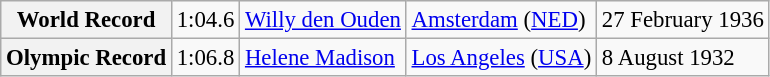<table class="wikitable" style="font-size:95%;">
<tr>
<th>World Record</th>
<td>1:04.6</td>
<td> <a href='#'>Willy den Ouden</a></td>
<td><a href='#'>Amsterdam</a> (<a href='#'>NED</a>)</td>
<td>27 February 1936</td>
</tr>
<tr>
<th>Olympic Record</th>
<td>1:06.8</td>
<td> <a href='#'>Helene Madison</a></td>
<td><a href='#'>Los Angeles</a> (<a href='#'>USA</a>)</td>
<td>8 August 1932</td>
</tr>
</table>
